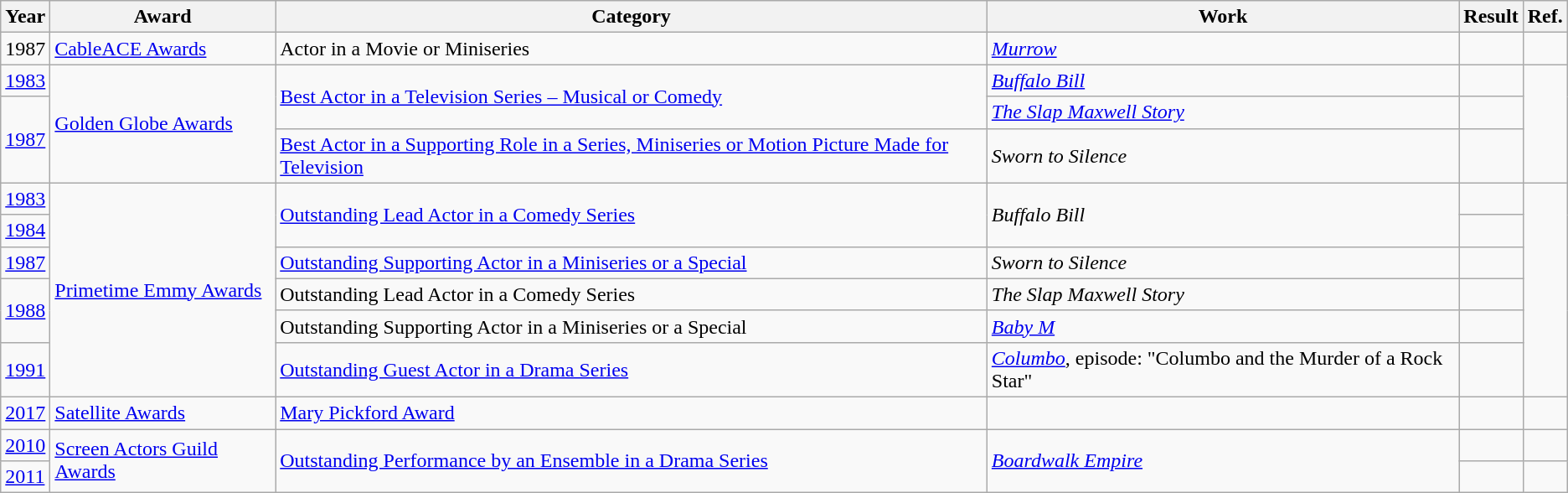<table class="wikitable sortable plainrowheaders">
<tr>
<th>Year</th>
<th>Award</th>
<th>Category</th>
<th>Work</th>
<th>Result</th>
<th>Ref.</th>
</tr>
<tr>
<td>1987</td>
<td><a href='#'>CableACE Awards</a></td>
<td>Actor in a Movie or Miniseries</td>
<td><em><a href='#'>Murrow</a></em></td>
<td></td>
<td align="center"></td>
</tr>
<tr>
<td><a href='#'>1983</a></td>
<td rowspan="3"><a href='#'>Golden Globe Awards</a></td>
<td rowspan="2"><a href='#'>Best Actor in a Television Series – Musical or Comedy</a></td>
<td><em><a href='#'>Buffalo Bill</a></em></td>
<td></td>
<td align="center" rowspan="3"></td>
</tr>
<tr>
<td rowspan="2"><a href='#'>1987</a></td>
<td><em><a href='#'>The Slap Maxwell Story</a></em></td>
<td></td>
</tr>
<tr>
<td><a href='#'>Best Actor in a Supporting Role in a Series, Miniseries or Motion Picture Made for Television</a></td>
<td><em>Sworn to Silence</em></td>
<td></td>
</tr>
<tr>
<td><a href='#'>1983</a></td>
<td rowspan="6"><a href='#'>Primetime Emmy Awards</a></td>
<td rowspan="2"><a href='#'>Outstanding Lead Actor in a Comedy Series</a></td>
<td rowspan="2"><em>Buffalo Bill</em></td>
<td></td>
<td align="center" rowspan="6"></td>
</tr>
<tr>
<td><a href='#'>1984</a></td>
<td></td>
</tr>
<tr>
<td><a href='#'>1987</a></td>
<td><a href='#'>Outstanding Supporting Actor in a Miniseries or a Special</a></td>
<td><em>Sworn to Silence</em></td>
<td></td>
</tr>
<tr>
<td rowspan="2"><a href='#'>1988</a></td>
<td>Outstanding Lead Actor in a Comedy Series</td>
<td><em>The Slap Maxwell Story</em></td>
<td></td>
</tr>
<tr>
<td>Outstanding Supporting Actor in a Miniseries or a Special</td>
<td><em><a href='#'>Baby M</a></em></td>
<td></td>
</tr>
<tr>
<td><a href='#'>1991</a></td>
<td><a href='#'>Outstanding Guest Actor in a Drama Series</a></td>
<td><em><a href='#'>Columbo</a></em>, episode: "Columbo and the Murder of a Rock Star"</td>
<td></td>
</tr>
<tr>
<td><a href='#'>2017</a></td>
<td><a href='#'>Satellite Awards</a></td>
<td><a href='#'>Mary Pickford Award</a></td>
<td></td>
<td></td>
<td align="center"></td>
</tr>
<tr>
<td><a href='#'>2010</a></td>
<td rowspan="2"><a href='#'>Screen Actors Guild Awards</a></td>
<td rowspan="2"><a href='#'>Outstanding Performance by an Ensemble in a Drama Series</a></td>
<td rowspan="2"><em><a href='#'>Boardwalk Empire</a></em></td>
<td></td>
<td align="center"></td>
</tr>
<tr>
<td><a href='#'>2011</a></td>
<td></td>
<td align="center"></td>
</tr>
</table>
